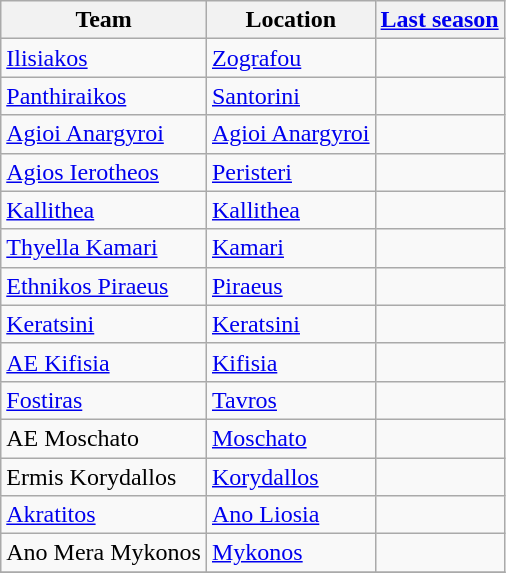<table class="wikitable sortable">
<tr>
<th>Team</th>
<th>Location</th>
<th><a href='#'>Last season</a></th>
</tr>
<tr>
<td><a href='#'>Ilisiakos</a></td>
<td><a href='#'>Zografou</a></td>
<td></td>
</tr>
<tr>
<td><a href='#'>Panthiraikos</a></td>
<td><a href='#'>Santorini</a></td>
<td></td>
</tr>
<tr>
<td><a href='#'>Agioi Anargyroi</a></td>
<td><a href='#'>Agioi Anargyroi</a></td>
<td></td>
</tr>
<tr>
<td><a href='#'>Agios Ierotheos</a></td>
<td><a href='#'>Peristeri</a></td>
<td></td>
</tr>
<tr>
<td><a href='#'>Kallithea</a></td>
<td><a href='#'>Kallithea</a></td>
<td></td>
</tr>
<tr>
<td><a href='#'>Thyella Kamari</a></td>
<td><a href='#'>Kamari</a></td>
<td></td>
</tr>
<tr>
<td><a href='#'>Ethnikos Piraeus</a></td>
<td><a href='#'>Piraeus</a></td>
<td></td>
</tr>
<tr>
<td><a href='#'>Keratsini</a></td>
<td><a href='#'>Keratsini</a></td>
<td></td>
</tr>
<tr>
<td><a href='#'>AE Kifisia</a></td>
<td><a href='#'>Kifisia</a></td>
<td></td>
</tr>
<tr>
<td><a href='#'>Fostiras</a></td>
<td><a href='#'>Tavros</a></td>
<td></td>
</tr>
<tr>
<td>AE Moschato</td>
<td><a href='#'>Moschato</a></td>
<td></td>
</tr>
<tr>
<td>Ermis Korydallos</td>
<td><a href='#'>Korydallos</a></td>
<td></td>
</tr>
<tr>
<td><a href='#'>Akratitos</a></td>
<td><a href='#'>Ano Liosia</a></td>
<td></td>
</tr>
<tr>
<td>Ano Mera Mykonos</td>
<td><a href='#'>Mykonos</a></td>
<td></td>
</tr>
<tr>
</tr>
</table>
